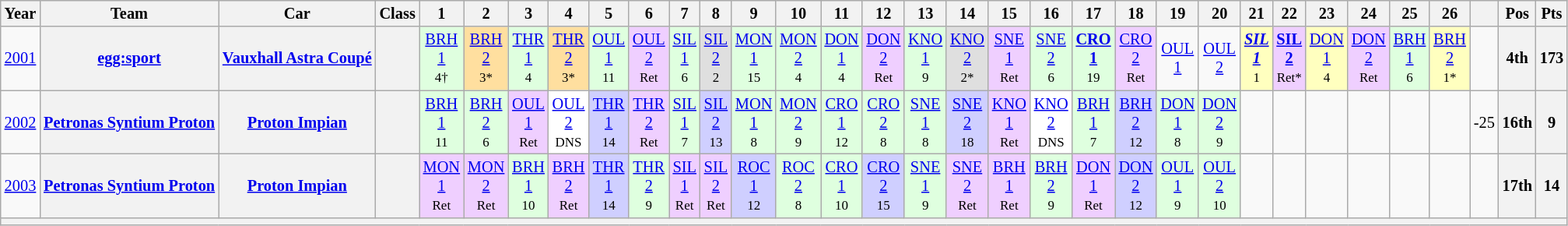<table class="wikitable" style="text-align:center; font-size:85%">
<tr>
<th>Year</th>
<th>Team</th>
<th>Car</th>
<th>Class</th>
<th>1</th>
<th>2</th>
<th>3</th>
<th>4</th>
<th>5</th>
<th>6</th>
<th>7</th>
<th>8</th>
<th>9</th>
<th>10</th>
<th>11</th>
<th>12</th>
<th>13</th>
<th>14</th>
<th>15</th>
<th>16</th>
<th>17</th>
<th>18</th>
<th>19</th>
<th>20</th>
<th>21</th>
<th>22</th>
<th>23</th>
<th>24</th>
<th>25</th>
<th>26</th>
<th></th>
<th>Pos</th>
<th>Pts</th>
</tr>
<tr>
<td><a href='#'>2001</a></td>
<th nowrap><a href='#'>egg:sport</a></th>
<th nowrap><a href='#'>Vauxhall Astra Coupé</a></th>
<th><span></span></th>
<td style="background:#DFFFDF;"><a href='#'>BRH<br>1</a><br><small>4†</small></td>
<td style="background:#FFDF9F;"><a href='#'>BRH<br>2</a><br><small>3*</small></td>
<td style="background:#DFFFDF;"><a href='#'>THR<br>1</a><br><small>4</small></td>
<td style="background:#FFDF9F;"><a href='#'>THR<br>2</a><br><small>3*</small></td>
<td style="background:#DFFFDF;"><a href='#'>OUL<br>1</a><br><small>11</small></td>
<td style="background:#EFCFFF;"><a href='#'>OUL<br>2</a><br><small>Ret</small></td>
<td style="background:#DFFFDF;"><a href='#'>SIL<br>1</a><br><small>6</small></td>
<td style="background:#DFDFDF;"><a href='#'>SIL<br>2</a><br><small>2</small></td>
<td style="background:#DFFFDF;"><a href='#'>MON<br>1</a><br><small>15</small></td>
<td style="background:#DFFFDF;"><a href='#'>MON<br>2</a><br><small>4</small></td>
<td style="background:#DFFFDF;"><a href='#'>DON<br>1</a><br><small>4</small></td>
<td style="background:#EFCFFF;"><a href='#'>DON<br>2</a><br><small>Ret</small></td>
<td style="background:#DFFFDF;"><a href='#'>KNO<br>1</a><br><small>9</small></td>
<td style="background:#DFDFDF;"><a href='#'>KNO<br>2</a><br><small>2*</small></td>
<td style="background:#EFCFFF;"><a href='#'>SNE<br>1</a><br><small>Ret</small></td>
<td style="background:#DFFFDF;"><a href='#'>SNE<br>2</a><br><small>6</small></td>
<td style="background:#DFFFDF;"><strong><a href='#'>CRO<br>1</a></strong><br><small>19</small></td>
<td style="background:#EFCFFF;"><a href='#'>CRO<br>2</a><br><small>Ret</small></td>
<td><a href='#'>OUL<br>1</a></td>
<td><a href='#'>OUL<br>2</a></td>
<td style="background:#FFFFBF;"><strong><em><a href='#'>SIL<br>1</a></em></strong><br><small>1</small></td>
<td style="background:#EFCFFF;"><strong><a href='#'>SIL<br>2</a></strong><br><small>Ret*</small></td>
<td style="background:#FFFFBF;"><a href='#'>DON<br>1</a><br><small>4</small></td>
<td style="background:#EFCFFF;"><a href='#'>DON<br>2</a><br><small>Ret</small></td>
<td style="background:#DFFFDF;"><a href='#'>BRH<br>1</a><br><small>6</small></td>
<td style="background:#FFFFBF;"><a href='#'>BRH<br>2</a><br><small>1*</small></td>
<td></td>
<th>4th</th>
<th>173</th>
</tr>
<tr>
<td><a href='#'>2002</a></td>
<th nowrap><a href='#'>Petronas Syntium Proton</a></th>
<th nowrap><a href='#'>Proton Impian</a></th>
<th><span></span></th>
<td style="background:#DFFFDF;"><a href='#'>BRH<br>1</a><br><small>11</small></td>
<td style="background:#DFFFDF;"><a href='#'>BRH<br>2</a><br><small>6</small></td>
<td style="background:#EFCFFF;"><a href='#'>OUL<br>1</a><br><small>Ret</small></td>
<td style="background:#FFFFFF;"><a href='#'>OUL<br>2</a><br><small>DNS</small></td>
<td style="background:#CFCFFF;"><a href='#'>THR<br>1</a><br><small>14</small></td>
<td style="background:#EFCFFF;"><a href='#'>THR<br>2</a><br><small>Ret</small></td>
<td style="background:#DFFFDF;"><a href='#'>SIL<br>1</a><br><small>7</small></td>
<td style="background:#CFCFFF;"><a href='#'>SIL<br>2</a><br><small>13</small></td>
<td style="background:#DFFFDF;"><a href='#'>MON<br>1</a><br><small>8</small></td>
<td style="background:#DFFFDF;"><a href='#'>MON<br>2</a><br><small>9</small></td>
<td style="background:#DFFFDF;"><a href='#'>CRO<br>1</a><br><small>12</small></td>
<td style="background:#DFFFDF;"><a href='#'>CRO<br>2</a><br><small>8</small></td>
<td style="background:#DFFFDF;"><a href='#'>SNE<br>1</a><br><small>8</small></td>
<td style="background:#CFCFFF;"><a href='#'>SNE<br>2</a><br><small>18</small></td>
<td style="background:#EFCFFF;"><a href='#'>KNO<br>1</a><br><small>Ret</small></td>
<td style="background:#FFFFFF;"><a href='#'>KNO<br>2</a><br><small>DNS</small></td>
<td style="background:#DFFFDF;"><a href='#'>BRH<br>1</a><br><small>7</small></td>
<td style="background:#CFCFFF;"><a href='#'>BRH<br>2</a><br><small>12</small></td>
<td style="background:#DFFFDF;"><a href='#'>DON<br>1</a><br><small>8</small></td>
<td style="background:#DFFFDF;"><a href='#'>DON<br>2</a><br><small>9</small></td>
<td></td>
<td></td>
<td></td>
<td></td>
<td></td>
<td></td>
<td>-25</td>
<th>16th</th>
<th>9</th>
</tr>
<tr>
<td><a href='#'>2003</a></td>
<th nowrap><a href='#'>Petronas Syntium Proton</a></th>
<th nowrap><a href='#'>Proton Impian</a></th>
<th><span></span></th>
<td style="background:#EFCFFF;"><a href='#'>MON<br>1</a><br><small>Ret</small></td>
<td style="background:#EFCFFF;"><a href='#'>MON<br>2</a><br><small>Ret</small></td>
<td style="background:#DFFFDF;"><a href='#'>BRH<br>1</a><br><small>10</small></td>
<td style="background:#EFCFFF;"><a href='#'>BRH<br>2</a><br><small>Ret</small></td>
<td style="background:#CFCFFF;"><a href='#'>THR<br>1</a><br><small>14</small></td>
<td style="background:#DFFFDF;"><a href='#'>THR<br>2</a><br><small>9</small></td>
<td style="background:#EFCFFF;"><a href='#'>SIL<br>1</a><br><small>Ret</small></td>
<td style="background:#EFCFFF;"><a href='#'>SIL<br>2</a><br><small>Ret</small></td>
<td style="background:#CFCFFF;"><a href='#'>ROC<br>1</a><br><small>12</small></td>
<td style="background:#DFFFDF;"><a href='#'>ROC<br>2</a><br><small>8</small></td>
<td style="background:#DFFFDF;"><a href='#'>CRO<br>1</a><br><small>10</small></td>
<td style="background:#CFCFFF;"><a href='#'>CRO<br>2</a><br><small>15</small></td>
<td style="background:#DFFFDF;"><a href='#'>SNE<br>1</a><br><small>9</small></td>
<td style="background:#EFCFFF;"><a href='#'>SNE<br>2</a><br><small>Ret</small></td>
<td style="background:#EFCFFF;"><a href='#'>BRH<br>1</a><br><small>Ret</small></td>
<td style="background:#DFFFDF;"><a href='#'>BRH<br>2</a><br><small>9</small></td>
<td style="background:#EFCFFF;"><a href='#'>DON<br>1</a><br><small>Ret</small></td>
<td style="background:#CFCFFF;"><a href='#'>DON<br>2</a><br><small>12</small></td>
<td style="background:#DFFFDF;"><a href='#'>OUL<br>1</a><br><small>9</small></td>
<td style="background:#DFFFDF;"><a href='#'>OUL<br>2</a><br><small>10</small></td>
<td></td>
<td></td>
<td></td>
<td></td>
<td></td>
<td></td>
<td></td>
<th>17th</th>
<th>14</th>
</tr>
<tr>
<th colspan="33"></th>
</tr>
</table>
